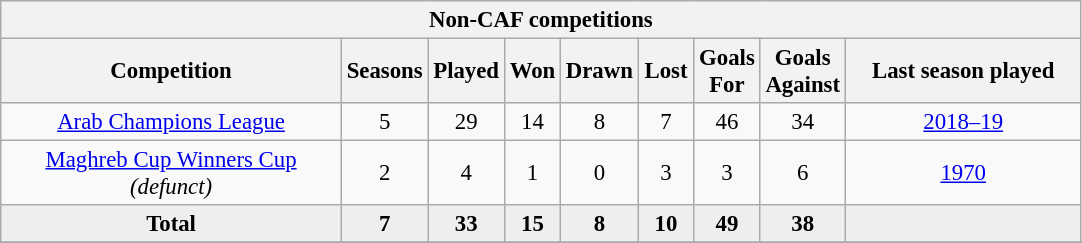<table class="wikitable" style="font-size:95%; text-align: center;">
<tr>
<th colspan="9">Non-CAF competitions</th>
</tr>
<tr>
<th width="220">Competition</th>
<th width="30">Seasons</th>
<th width="30">Played</th>
<th width="30">Won</th>
<th width="30">Drawn</th>
<th width="30">Lost</th>
<th width="30">Goals For</th>
<th width="30">Goals Against</th>
<th width="150">Last season played</th>
</tr>
<tr>
<td><a href='#'>Arab Champions League</a></td>
<td>5</td>
<td>29</td>
<td>14</td>
<td>8</td>
<td>7</td>
<td>46</td>
<td>34</td>
<td><a href='#'>2018–19</a></td>
</tr>
<tr>
<td><a href='#'>Maghreb Cup Winners Cup</a> <em>(defunct)</em></td>
<td>2</td>
<td>4</td>
<td>1</td>
<td>0</td>
<td>3</td>
<td>3</td>
<td>6</td>
<td><a href='#'>1970</a></td>
</tr>
<tr bgcolor=#EEEEEE>
<td><strong>Total</strong></td>
<td><strong>7</strong></td>
<td><strong>33</strong></td>
<td><strong>15</strong></td>
<td><strong>8</strong></td>
<td><strong>10</strong></td>
<td><strong>49</strong></td>
<td><strong>38</strong></td>
<td></td>
</tr>
<tr>
</tr>
</table>
